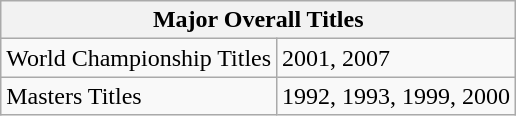<table class="wikitable">
<tr>
<th colspan="2">Major Overall Titles</th>
</tr>
<tr>
<td>World Championship Titles</td>
<td>2001, 2007</td>
</tr>
<tr>
<td>Masters Titles</td>
<td>1992, 1993, 1999, 2000</td>
</tr>
</table>
